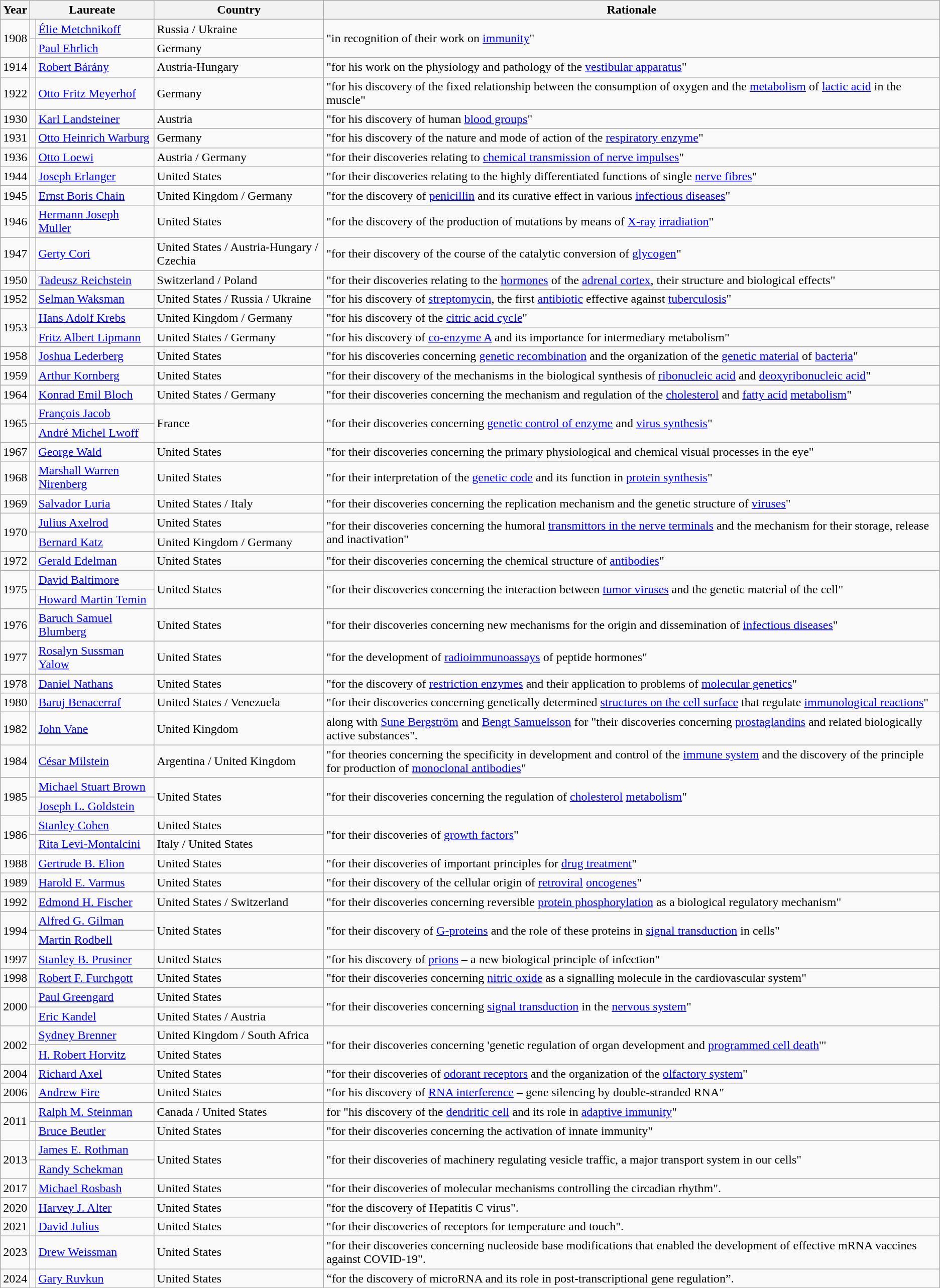<table class = "wikitable sortable">
<tr>
<th>Year</th>
<th colspan = "2">Laureate</th>
<th>Country</th>
<th>Rationale</th>
</tr>
<tr>
<td rowspan = "2">1908</td>
<td></td>
<td><a href='#'>Élie Metchnikoff</a></td>
<td>Russia / Ukraine</td>
<td rowspan = "2">"in recognition of their work on <a href='#'>immunity</a>"</td>
</tr>
<tr>
<td></td>
<td><a href='#'>Paul Ehrlich</a></td>
<td>Germany</td>
</tr>
<tr>
<td>1914</td>
<td></td>
<td><a href='#'>Robert Bárány</a></td>
<td>Austria-Hungary</td>
<td>"for his work on the physiology and pathology of the <a href='#'>vestibular apparatus</a>"</td>
</tr>
<tr>
<td>1922</td>
<td></td>
<td><a href='#'>Otto Fritz Meyerhof</a></td>
<td>Germany</td>
<td>"for his discovery of the fixed relationship between the consumption of oxygen and the <a href='#'>metabolism</a> of <a href='#'>lactic acid</a> in the muscle"</td>
</tr>
<tr>
<td>1930</td>
<td></td>
<td><a href='#'>Karl Landsteiner</a></td>
<td>Austria</td>
<td>"for his discovery of human <a href='#'>blood groups</a>"</td>
</tr>
<tr>
<td>1931</td>
<td></td>
<td><a href='#'>Otto Heinrich Warburg</a></td>
<td>Germany</td>
<td>"for his discovery of the nature and mode of action of the <a href='#'>respiratory enzyme</a>"</td>
</tr>
<tr>
<td>1936</td>
<td></td>
<td><a href='#'>Otto Loewi</a></td>
<td>Austria / Germany</td>
<td>"for their discoveries relating to <a href='#'>chemical transmission of nerve impulses</a>"</td>
</tr>
<tr>
<td>1944</td>
<td></td>
<td><a href='#'>Joseph Erlanger</a></td>
<td>United States</td>
<td>"for their discoveries relating to the highly differentiated functions of single <a href='#'>nerve fibres</a>"</td>
</tr>
<tr>
<td>1945</td>
<td></td>
<td><a href='#'>Ernst Boris Chain</a></td>
<td>United Kingdom / Germany</td>
<td>"for the discovery of <a href='#'>penicillin</a> and its curative effect in various <a href='#'>infectious diseases</a>"</td>
</tr>
<tr>
<td>1946</td>
<td></td>
<td><a href='#'>Hermann Joseph Muller</a></td>
<td>United States</td>
<td>"for the discovery of the production of mutations by means of <a href='#'>X-ray</a> <a href='#'>irradiation</a>"</td>
</tr>
<tr>
<td>1947</td>
<td></td>
<td><a href='#'>Gerty Cori</a></td>
<td>United States / Austria-Hungary / Czechia</td>
<td>"for their discovery of the course of the catalytic conversion of <a href='#'>glycogen</a>"</td>
</tr>
<tr>
<td>1950</td>
<td></td>
<td><a href='#'>Tadeusz Reichstein</a></td>
<td>Switzerland / Poland</td>
<td>"for their discoveries relating to the <a href='#'>hormones</a> of the <a href='#'>adrenal cortex</a>, their structure and biological effects"</td>
</tr>
<tr>
<td>1952</td>
<td></td>
<td><a href='#'>Selman Waksman</a></td>
<td>United States / Russia / Ukraine</td>
<td>"for his discovery of <a href='#'>streptomycin</a>, the first <a href='#'>antibiotic</a> effective against <a href='#'>tuberculosis</a>"</td>
</tr>
<tr>
<td rowspan = "2">1953</td>
<td></td>
<td><a href='#'>Hans Adolf Krebs</a></td>
<td>United Kingdom / Germany</td>
<td>"for his discovery of the <a href='#'>citric acid cycle</a>"</td>
</tr>
<tr>
<td></td>
<td><a href='#'>Fritz Albert Lipmann</a></td>
<td>United States / Germany</td>
<td>"for his discovery of <a href='#'>co-enzyme A</a> and its importance for intermediary metabolism"</td>
</tr>
<tr>
<td>1958</td>
<td></td>
<td><a href='#'>Joshua Lederberg</a></td>
<td>United States</td>
<td>"for his discoveries concerning <a href='#'>genetic recombination</a> and the organization of the <a href='#'>genetic material</a> of <a href='#'>bacteria</a>"</td>
</tr>
<tr>
<td>1959</td>
<td></td>
<td><a href='#'>Arthur Kornberg</a></td>
<td>United States</td>
<td>"for their discovery of the mechanisms in the biological synthesis of <a href='#'>ribonucleic acid</a> and <a href='#'>deoxyribonucleic acid</a>"</td>
</tr>
<tr>
<td>1964</td>
<td></td>
<td><a href='#'>Konrad Emil Bloch</a></td>
<td>United States / Germany</td>
<td>"for their discoveries concerning the mechanism and regulation of the <a href='#'>cholesterol</a> and <a href='#'>fatty acid</a> <a href='#'>metabolism</a>"</td>
</tr>
<tr>
<td rowspan = "2">1965</td>
<td></td>
<td><a href='#'>François Jacob</a></td>
<td rowspan = "2">France</td>
<td rowspan = "2">"for their discoveries concerning <a href='#'>genetic control of enzyme</a> and <a href='#'>virus synthesis</a>"</td>
</tr>
<tr>
<td></td>
<td><a href='#'>André Michel Lwoff</a></td>
</tr>
<tr>
<td>1967</td>
<td></td>
<td><a href='#'>George Wald</a></td>
<td>United States</td>
<td>"for their discoveries concerning the primary physiological and chemical visual processes in the eye"</td>
</tr>
<tr>
<td>1968</td>
<td></td>
<td><a href='#'>Marshall Warren Nirenberg</a></td>
<td>United States</td>
<td>"for their interpretation of the <a href='#'>genetic code</a> and its function in <a href='#'>protein synthesis</a>"</td>
</tr>
<tr>
<td>1969</td>
<td></td>
<td><a href='#'>Salvador Luria</a></td>
<td>United States / Italy</td>
<td>"for their discoveries concerning the replication mechanism and the genetic structure of <a href='#'>viruses</a>"</td>
</tr>
<tr>
<td rowspan = "2">1970</td>
<td></td>
<td><a href='#'>Julius Axelrod</a></td>
<td>United States</td>
<td rowspan = "2">"for their discoveries concerning the humoral <a href='#'>transmittors in the nerve terminals</a> and the mechanism for their storage, release and inactivation"</td>
</tr>
<tr>
<td></td>
<td><a href='#'>Bernard Katz</a></td>
<td>United Kingdom / Germany</td>
</tr>
<tr>
<td>1972</td>
<td></td>
<td><a href='#'>Gerald Edelman</a></td>
<td>United States</td>
<td>"for their discoveries concerning the chemical structure of <a href='#'>antibodies</a>"</td>
</tr>
<tr>
<td rowspan = "2">1975</td>
<td></td>
<td><a href='#'>David Baltimore</a></td>
<td rowspan = "2">United States</td>
<td rowspan = "2">"for their discoveries concerning the interaction between <a href='#'>tumor viruses</a> and the genetic material of the cell"</td>
</tr>
<tr>
<td></td>
<td><a href='#'>Howard Martin Temin</a></td>
</tr>
<tr>
<td>1976</td>
<td></td>
<td><a href='#'>Baruch Samuel Blumberg</a></td>
<td>United States</td>
<td>"for their discoveries concerning new mechanisms for the origin and dissemination of <a href='#'>infectious diseases</a>"</td>
</tr>
<tr>
<td>1977</td>
<td></td>
<td><a href='#'>Rosalyn Sussman Yalow</a></td>
<td>United States</td>
<td>"for the development of <a href='#'>radioimmunoassays</a> of peptide hormones"</td>
</tr>
<tr>
<td>1978</td>
<td></td>
<td><a href='#'>Daniel Nathans</a></td>
<td>United States</td>
<td>"for the discovery of <a href='#'>restriction enzymes</a> and their application to problems of <a href='#'>molecular genetics</a>"</td>
</tr>
<tr>
<td>1980</td>
<td></td>
<td><a href='#'>Baruj Benacerraf</a></td>
<td>United States / Venezuela</td>
<td>"for their discoveries concerning genetically determined <a href='#'>structures on the cell surface</a> that regulate <a href='#'>immunological reactions</a>"</td>
</tr>
<tr>
<td>1982</td>
<td></td>
<td><a href='#'>John Vane</a></td>
<td>United Kingdom</td>
<td>along with <a href='#'>Sune Bergström</a> and <a href='#'>Bengt Samuelsson</a> for "their discoveries concerning <a href='#'>prostaglandins</a> and related biologically active substances".</td>
</tr>
<tr>
<td>1984</td>
<td></td>
<td><a href='#'>César Milstein</a></td>
<td>Argentina / United Kingdom<br></td>
<td>"for theories concerning the specificity in development and control of the <a href='#'>immune system</a> and the discovery of the principle for production of <a href='#'>monoclonal antibodies</a>"</td>
</tr>
<tr>
<td rowspan = "2">1985</td>
<td></td>
<td><a href='#'>Michael Stuart Brown</a></td>
<td rowspan = "2">United States</td>
<td rowspan = "2">"for their discoveries concerning the regulation of <a href='#'>cholesterol</a> <a href='#'>metabolism</a>"</td>
</tr>
<tr>
<td></td>
<td><a href='#'>Joseph L. Goldstein</a></td>
</tr>
<tr>
<td rowspan = "2">1986</td>
<td></td>
<td><a href='#'>Stanley Cohen</a></td>
<td>United States</td>
<td rowspan = "2">"for their discoveries of <a href='#'>growth factors</a>"</td>
</tr>
<tr>
<td></td>
<td><a href='#'>Rita Levi-Montalcini</a></td>
<td>Italy / United States</td>
</tr>
<tr>
<td>1988</td>
<td></td>
<td><a href='#'>Gertrude B. Elion</a></td>
<td>United States</td>
<td>"for their discoveries of important principles for <a href='#'>drug treatment</a>"</td>
</tr>
<tr>
<td>1989</td>
<td></td>
<td><a href='#'>Harold E. Varmus</a></td>
<td>United States</td>
<td>"for their discovery of the cellular origin of <a href='#'>retroviral</a> <a href='#'>oncogenes</a>"</td>
</tr>
<tr>
<td>1992</td>
<td></td>
<td><a href='#'>Edmond H. Fischer</a></td>
<td>United States / Switzerland</td>
<td>"for their discoveries concerning reversible <a href='#'>protein phosphorylation</a> as a biological regulatory mechanism"</td>
</tr>
<tr>
<td rowspan = "2">1994</td>
<td></td>
<td><a href='#'>Alfred G. Gilman</a></td>
<td rowspan = "2">United States</td>
<td rowspan = "2">"for their discovery of <a href='#'>G-proteins</a> and the role of these proteins in <a href='#'>signal transduction</a> in cells"</td>
</tr>
<tr>
<td></td>
<td><a href='#'>Martin Rodbell</a></td>
</tr>
<tr>
<td>1997</td>
<td></td>
<td><a href='#'>Stanley B. Prusiner</a></td>
<td>United States</td>
<td>"for his discovery of <a href='#'>prions</a> – a new biological principle of infection"</td>
</tr>
<tr>
<td>1998</td>
<td></td>
<td><a href='#'>Robert F. Furchgott</a></td>
<td>United States</td>
<td>"for their discoveries concerning <a href='#'>nitric oxide</a> as a signalling molecule in the cardiovascular system"</td>
</tr>
<tr>
<td rowspan = "2">2000</td>
<td></td>
<td><a href='#'>Paul Greengard</a></td>
<td>United States</td>
<td rowspan = "2">"for their discoveries concerning <a href='#'>signal transduction</a> in the <a href='#'>nervous system</a>"</td>
</tr>
<tr>
<td></td>
<td><a href='#'>Eric Kandel</a></td>
<td>United States / Austria</td>
</tr>
<tr>
<td rowspan = "2">2002</td>
<td></td>
<td><a href='#'>Sydney Brenner</a></td>
<td>United Kingdom / South Africa</td>
<td rowspan=2>"for their discoveries concerning 'genetic regulation of organ development and <a href='#'>programmed cell death</a>'"</td>
</tr>
<tr>
<td></td>
<td><a href='#'>H. Robert Horvitz</a></td>
<td>United States</td>
</tr>
<tr>
<td>2004</td>
<td></td>
<td><a href='#'>Richard Axel</a></td>
<td>United States</td>
<td>"for their discoveries of <a href='#'>odorant receptors</a> and the organization of the <a href='#'>olfactory system</a>"</td>
</tr>
<tr>
<td>2006</td>
<td></td>
<td><a href='#'>Andrew Fire</a></td>
<td>United States</td>
<td>"for his discovery of <a href='#'>RNA interference</a> – gene silencing by double-stranded RNA"</td>
</tr>
<tr>
<td rowspan = "2">2011</td>
<td></td>
<td><a href='#'>Ralph M. Steinman</a></td>
<td>Canada / United States</td>
<td>for "his discovery of the <a href='#'>dendritic cell</a> and its role in <a href='#'>adaptive immunity</a>"</td>
</tr>
<tr>
<td></td>
<td><a href='#'>Bruce Beutler</a></td>
<td>United States</td>
<td>"for their discoveries concerning the activation of innate immunity"</td>
</tr>
<tr>
<td rowspan = "2">2013</td>
<td></td>
<td><a href='#'>James E. Rothman</a></td>
<td rowspan = "2">United States</td>
<td rowspan = "2">"for their discoveries of machinery regulating vesicle traffic, a major transport system in our cells"</td>
</tr>
<tr>
<td></td>
<td><a href='#'>Randy Schekman</a></td>
</tr>
<tr>
<td>2017</td>
<td></td>
<td><a href='#'>Michael Rosbash</a></td>
<td>United States</td>
<td>"for their discoveries of molecular mechanisms controlling the circadian rhythm".</td>
</tr>
<tr>
<td>2020</td>
<td></td>
<td><a href='#'>Harvey J. Alter</a></td>
<td>United States</td>
<td>"for the discovery of Hepatitis C virus".</td>
</tr>
<tr>
<td>2021</td>
<td></td>
<td><a href='#'>David Julius</a></td>
<td>United States</td>
<td>"for their discoveries of receptors for temperature and touch".</td>
</tr>
<tr>
<td>2023</td>
<td></td>
<td><a href='#'>Drew Weissman</a></td>
<td>United States</td>
<td>"for their discoveries concerning nucleoside base modifications that enabled the development of effective mRNA vaccines against COVID-19".</td>
</tr>
<tr>
<td>2024</td>
<td></td>
<td><a href='#'>Gary Ruvkun</a></td>
<td>United States</td>
<td>“for the discovery of microRNA and its role in post-transcriptional gene regulation”.</td>
</tr>
</table>
